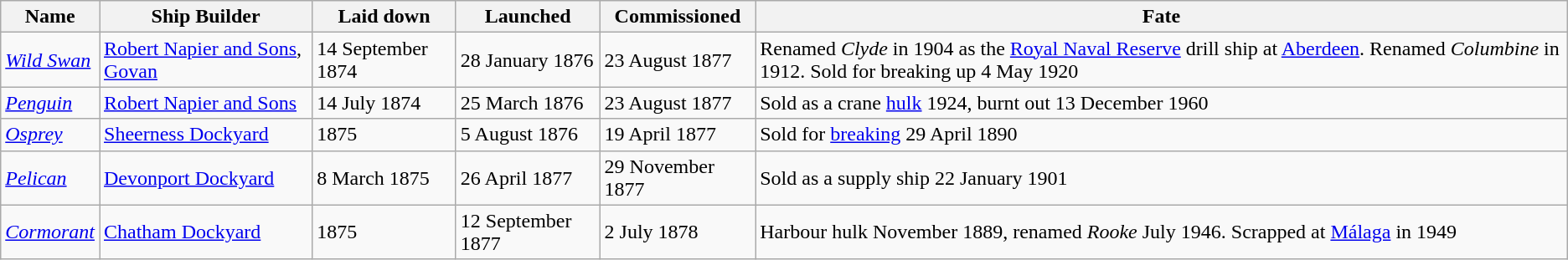<table class="wikitable" style="text-align:left">
<tr>
<th>Name</th>
<th>Ship Builder</th>
<th>Laid down</th>
<th>Launched</th>
<th>Commissioned</th>
<th>Fate</th>
</tr>
<tr>
<td><a href='#'><em>Wild Swan</em></a></td>
<td><a href='#'>Robert Napier and Sons</a>, <a href='#'>Govan</a></td>
<td>14 September 1874</td>
<td>28 January 1876</td>
<td>23 August 1877</td>
<td>Renamed <em>Clyde</em> in 1904 as the <a href='#'>Royal Naval Reserve</a> drill ship at <a href='#'>Aberdeen</a>.  Renamed <em>Columbine</em> in 1912. Sold for breaking up 4 May 1920</td>
</tr>
<tr>
<td><a href='#'><em>Penguin</em></a></td>
<td><a href='#'>Robert Napier and Sons</a></td>
<td>14 July 1874</td>
<td>25 March 1876</td>
<td>23 August 1877</td>
<td>Sold as a crane <a href='#'>hulk</a> 1924, burnt out 13 December 1960</td>
</tr>
<tr>
<td><a href='#'><em>Osprey</em></a></td>
<td><a href='#'>Sheerness Dockyard</a></td>
<td>1875</td>
<td>5 August 1876</td>
<td>19 April 1877</td>
<td>Sold for <a href='#'>breaking</a> 29 April 1890</td>
</tr>
<tr>
<td><a href='#'><em>Pelican</em></a></td>
<td><a href='#'>Devonport Dockyard</a></td>
<td>8 March 1875</td>
<td>26 April 1877</td>
<td>29 November 1877</td>
<td>Sold as a supply ship 22 January 1901</td>
</tr>
<tr>
<td><a href='#'><em>Cormorant</em></a></td>
<td><a href='#'>Chatham Dockyard</a></td>
<td>1875</td>
<td>12 September 1877</td>
<td>2 July 1878</td>
<td>Harbour hulk November 1889, renamed <em>Rooke</em> July 1946. Scrapped at <a href='#'>Málaga</a> in 1949</td>
</tr>
</table>
